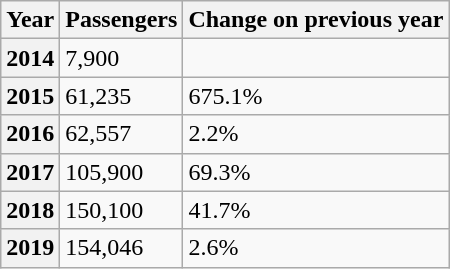<table class="wikitable">
<tr>
<th>Year</th>
<th>Passengers</th>
<th>Change on previous year</th>
</tr>
<tr>
<th>2014</th>
<td>7,900</td>
<td></td>
</tr>
<tr>
<th>2015</th>
<td>61,235</td>
<td>675.1%</td>
</tr>
<tr>
<th>2016</th>
<td>62,557</td>
<td>2.2%</td>
</tr>
<tr>
<th>2017</th>
<td>105,900</td>
<td>69.3%</td>
</tr>
<tr>
<th>2018</th>
<td>150,100</td>
<td> 41.7%</td>
</tr>
<tr>
<th>2019</th>
<td>154,046</td>
<td> 2.6%</td>
</tr>
</table>
